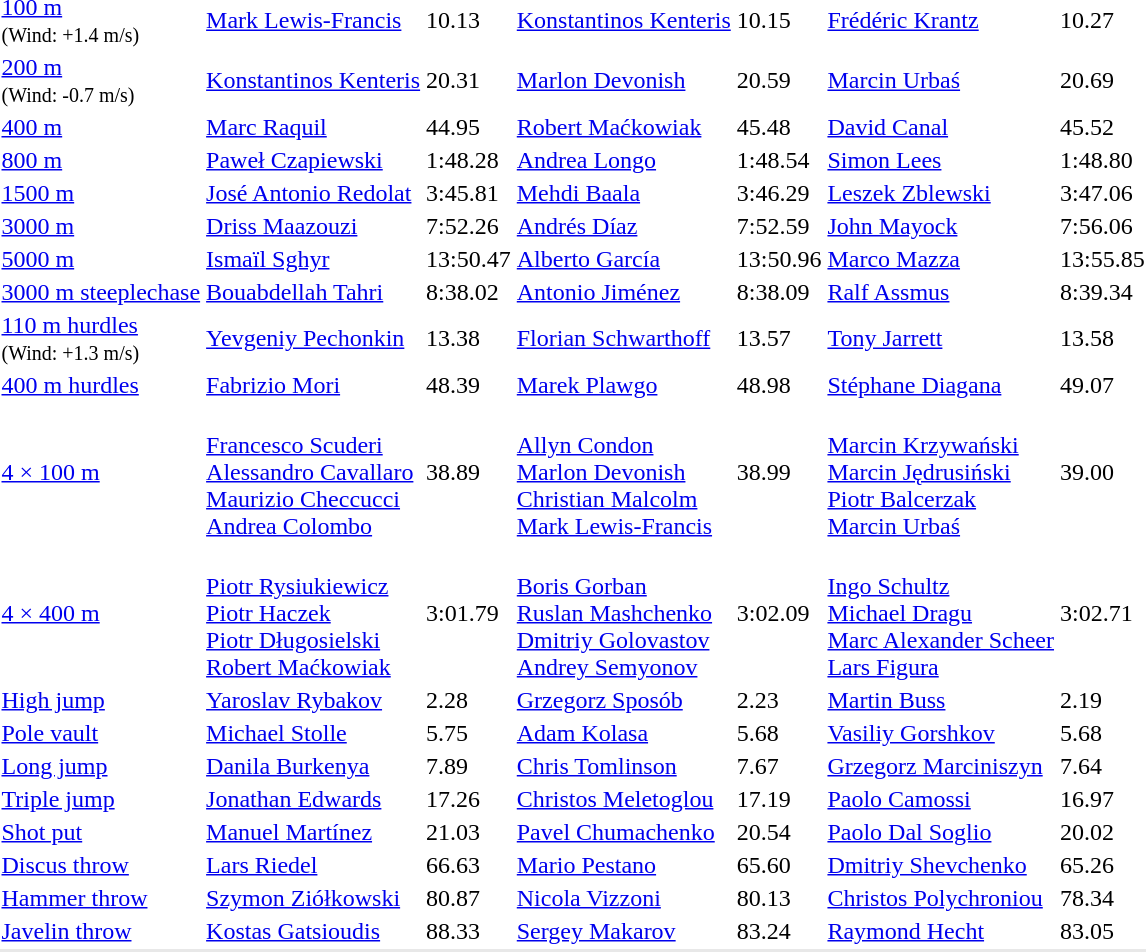<table>
<tr>
<td><a href='#'>100 m</a><br><small>(Wind: +1.4 m/s)</small></td>
<td><a href='#'>Mark Lewis-Francis</a><br></td>
<td>10.13</td>
<td><a href='#'>Konstantinos Kenteris</a><br></td>
<td>10.15</td>
<td><a href='#'>Frédéric Krantz</a><br></td>
<td>10.27</td>
</tr>
<tr>
<td><a href='#'>200 m</a><br><small>(Wind: -0.7 m/s)</small></td>
<td><a href='#'>Konstantinos Kenteris</a><br></td>
<td>20.31</td>
<td><a href='#'>Marlon Devonish</a><br></td>
<td>20.59</td>
<td><a href='#'>Marcin Urbaś</a><br></td>
<td>20.69</td>
</tr>
<tr>
<td><a href='#'>400 m</a></td>
<td><a href='#'>Marc Raquil</a><br></td>
<td>44.95</td>
<td><a href='#'>Robert Maćkowiak</a><br></td>
<td>45.48</td>
<td><a href='#'>David Canal</a><br></td>
<td>45.52</td>
</tr>
<tr>
<td><a href='#'>800 m</a></td>
<td><a href='#'>Paweł Czapiewski</a><br></td>
<td>1:48.28</td>
<td><a href='#'>Andrea Longo</a><br></td>
<td>1:48.54</td>
<td><a href='#'>Simon Lees</a><br></td>
<td>1:48.80</td>
</tr>
<tr>
<td><a href='#'>1500 m</a></td>
<td><a href='#'>José Antonio Redolat</a><br></td>
<td>3:45.81</td>
<td><a href='#'>Mehdi Baala</a><br></td>
<td>3:46.29</td>
<td><a href='#'>Leszek Zblewski</a><br></td>
<td>3:47.06</td>
</tr>
<tr>
<td><a href='#'>3000 m</a></td>
<td><a href='#'>Driss Maazouzi</a><br></td>
<td>7:52.26</td>
<td><a href='#'>Andrés Díaz</a><br></td>
<td>7:52.59</td>
<td><a href='#'>John Mayock</a><br></td>
<td>7:56.06</td>
</tr>
<tr>
<td><a href='#'>5000 m</a></td>
<td><a href='#'>Ismaïl Sghyr</a><br></td>
<td>13:50.47</td>
<td><a href='#'>Alberto García</a><br></td>
<td>13:50.96</td>
<td><a href='#'>Marco Mazza</a><br></td>
<td>13:55.85</td>
</tr>
<tr>
<td><a href='#'>3000 m steeplechase</a></td>
<td><a href='#'>Bouabdellah Tahri</a><br></td>
<td>8:38.02</td>
<td><a href='#'>Antonio Jiménez</a><br></td>
<td>8:38.09</td>
<td><a href='#'>Ralf Assmus</a><br></td>
<td>8:39.34</td>
</tr>
<tr>
<td><a href='#'>110 m hurdles</a><br><small>(Wind: +1.3 m/s)</small></td>
<td><a href='#'>Yevgeniy Pechonkin</a><br></td>
<td>13.38</td>
<td><a href='#'>Florian Schwarthoff</a><br></td>
<td>13.57</td>
<td><a href='#'>Tony Jarrett</a><br></td>
<td>13.58</td>
</tr>
<tr>
<td><a href='#'>400 m hurdles</a></td>
<td><a href='#'>Fabrizio Mori</a><br></td>
<td>48.39</td>
<td><a href='#'>Marek Plawgo</a><br></td>
<td>48.98</td>
<td><a href='#'>Stéphane Diagana</a><br></td>
<td>49.07</td>
</tr>
<tr>
<td><a href='#'>4 × 100 m</a></td>
<td><br><a href='#'>Francesco Scuderi</a><br><a href='#'>Alessandro Cavallaro</a><br><a href='#'>Maurizio Checcucci</a><br><a href='#'>Andrea Colombo</a></td>
<td>38.89</td>
<td><br><a href='#'>Allyn Condon</a><br><a href='#'>Marlon Devonish</a><br><a href='#'>Christian Malcolm</a><br><a href='#'>Mark Lewis-Francis</a></td>
<td>38.99</td>
<td><br><a href='#'>Marcin Krzywański</a><br><a href='#'>Marcin Jędrusiński</a><br><a href='#'>Piotr Balcerzak</a><br><a href='#'>Marcin Urbaś</a></td>
<td>39.00</td>
</tr>
<tr>
<td><a href='#'>4 × 400 m</a></td>
<td><br><a href='#'>Piotr Rysiukiewicz</a><br><a href='#'>Piotr Haczek</a><br><a href='#'>Piotr Długosielski</a><br><a href='#'>Robert Maćkowiak</a></td>
<td>3:01.79</td>
<td><br><a href='#'>Boris Gorban</a><br><a href='#'>Ruslan Mashchenko</a><br><a href='#'>Dmitriy Golovastov</a><br><a href='#'>Andrey Semyonov</a></td>
<td>3:02.09</td>
<td><br><a href='#'>Ingo Schultz</a><br><a href='#'>Michael Dragu</a><br><a href='#'>Marc Alexander Scheer</a><br><a href='#'>Lars Figura</a></td>
<td>3:02.71</td>
</tr>
<tr>
<td><a href='#'>High jump</a></td>
<td><a href='#'>Yaroslav Rybakov</a><br></td>
<td>2.28</td>
<td><a href='#'>Grzegorz Sposób</a><br></td>
<td>2.23</td>
<td><a href='#'>Martin Buss</a><br></td>
<td>2.19</td>
</tr>
<tr>
<td><a href='#'>Pole vault</a></td>
<td><a href='#'>Michael Stolle</a><br></td>
<td>5.75</td>
<td><a href='#'>Adam Kolasa</a><br></td>
<td>5.68</td>
<td><a href='#'>Vasiliy Gorshkov</a><br></td>
<td>5.68</td>
</tr>
<tr>
<td><a href='#'>Long jump</a></td>
<td><a href='#'>Danila Burkenya</a><br></td>
<td>7.89</td>
<td><a href='#'>Chris Tomlinson</a><br></td>
<td>7.67</td>
<td><a href='#'>Grzegorz Marciniszyn</a><br></td>
<td>7.64</td>
</tr>
<tr>
<td><a href='#'>Triple jump</a></td>
<td><a href='#'>Jonathan Edwards</a><br></td>
<td>17.26</td>
<td><a href='#'>Christos Meletoglou</a><br></td>
<td>17.19</td>
<td><a href='#'>Paolo Camossi</a><br></td>
<td>16.97</td>
</tr>
<tr>
<td><a href='#'>Shot put</a></td>
<td><a href='#'>Manuel Martínez</a><br></td>
<td>21.03</td>
<td><a href='#'>Pavel Chumachenko</a><br></td>
<td>20.54</td>
<td><a href='#'>Paolo Dal Soglio</a><br></td>
<td>20.02</td>
</tr>
<tr>
<td><a href='#'>Discus throw</a></td>
<td><a href='#'>Lars Riedel</a><br></td>
<td>66.63</td>
<td><a href='#'>Mario Pestano</a><br></td>
<td>65.60</td>
<td><a href='#'>Dmitriy Shevchenko</a><br></td>
<td>65.26</td>
</tr>
<tr>
<td><a href='#'>Hammer throw</a></td>
<td><a href='#'>Szymon Ziółkowski</a><br></td>
<td>80.87</td>
<td><a href='#'>Nicola Vizzoni</a><br></td>
<td>80.13</td>
<td><a href='#'>Christos Polychroniou</a><br></td>
<td>78.34</td>
</tr>
<tr>
<td><a href='#'>Javelin throw</a></td>
<td><a href='#'>Kostas Gatsioudis</a><br></td>
<td>88.33</td>
<td><a href='#'>Sergey Makarov</a><br></td>
<td>83.24</td>
<td><a href='#'>Raymond Hecht</a><br></td>
<td>83.05</td>
</tr>
<tr style="background:#e8e8e8;">
<td colspan=7></td>
</tr>
</table>
